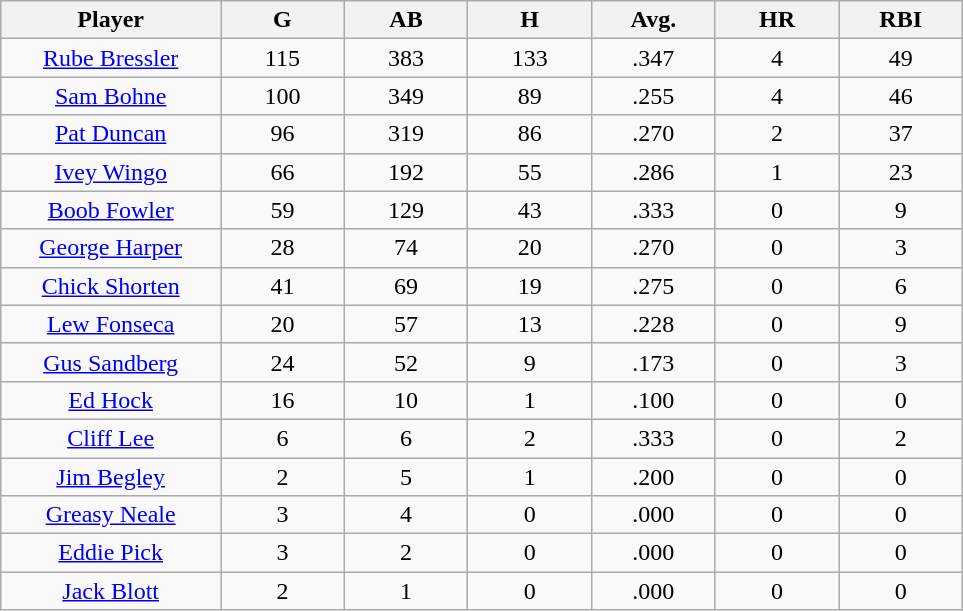<table class = "wikitable sortable">
<tr>
<th bgcolor="#DDDDFF" width="16%">Player</th>
<th bgcolor="#DDDDFF" width="9%">G</th>
<th bgcolor="#DDDDFF" width="9%">AB</th>
<th bgcolor="#DDDDFF" width="9%">H</th>
<th bgcolor="#DDDDFF" width="9%">Avg.</th>
<th bgcolor="#DDDDFF" width="9%">HR</th>
<th bgcolor="#DDDDFF" width="9%">RBI</th>
</tr>
<tr align=center>
<td><a href='#'>Rube Bressler</a></td>
<td>115</td>
<td>383</td>
<td>133</td>
<td>.347</td>
<td>4</td>
<td>49</td>
</tr>
<tr align=center>
<td><a href='#'>Sam Bohne</a></td>
<td>100</td>
<td>349</td>
<td>89</td>
<td>.255</td>
<td>4</td>
<td>46</td>
</tr>
<tr align=center>
<td><a href='#'>Pat Duncan</a></td>
<td>96</td>
<td>319</td>
<td>86</td>
<td>.270</td>
<td>2</td>
<td>37</td>
</tr>
<tr align=center>
<td><a href='#'>Ivey Wingo</a></td>
<td>66</td>
<td>192</td>
<td>55</td>
<td>.286</td>
<td>1</td>
<td>23</td>
</tr>
<tr align=center>
<td><a href='#'>Boob Fowler</a></td>
<td>59</td>
<td>129</td>
<td>43</td>
<td>.333</td>
<td>0</td>
<td>9</td>
</tr>
<tr align=center>
<td><a href='#'>George Harper</a></td>
<td>28</td>
<td>74</td>
<td>20</td>
<td>.270</td>
<td>0</td>
<td>3</td>
</tr>
<tr align=center>
<td><a href='#'>Chick Shorten</a></td>
<td>41</td>
<td>69</td>
<td>19</td>
<td>.275</td>
<td>0</td>
<td>6</td>
</tr>
<tr align=center>
<td><a href='#'>Lew Fonseca</a></td>
<td>20</td>
<td>57</td>
<td>13</td>
<td>.228</td>
<td>0</td>
<td>9</td>
</tr>
<tr align=center>
<td><a href='#'>Gus Sandberg</a></td>
<td>24</td>
<td>52</td>
<td>9</td>
<td>.173</td>
<td>0</td>
<td>3</td>
</tr>
<tr align=center>
<td><a href='#'>Ed Hock</a></td>
<td>16</td>
<td>10</td>
<td>1</td>
<td>.100</td>
<td>0</td>
<td>0</td>
</tr>
<tr align=center>
<td><a href='#'>Cliff Lee</a></td>
<td>6</td>
<td>6</td>
<td>2</td>
<td>.333</td>
<td>0</td>
<td>2</td>
</tr>
<tr align=center>
<td><a href='#'>Jim Begley</a></td>
<td>2</td>
<td>5</td>
<td>1</td>
<td>.200</td>
<td>0</td>
<td>0</td>
</tr>
<tr align=center>
<td><a href='#'>Greasy Neale</a></td>
<td>3</td>
<td>4</td>
<td>0</td>
<td>.000</td>
<td>0</td>
<td>0</td>
</tr>
<tr align=center>
<td><a href='#'>Eddie Pick</a></td>
<td>3</td>
<td>2</td>
<td>0</td>
<td>.000</td>
<td>0</td>
<td>0</td>
</tr>
<tr align=center>
<td><a href='#'>Jack Blott</a></td>
<td>2</td>
<td>1</td>
<td>0</td>
<td>.000</td>
<td>0</td>
<td>0</td>
</tr>
</table>
